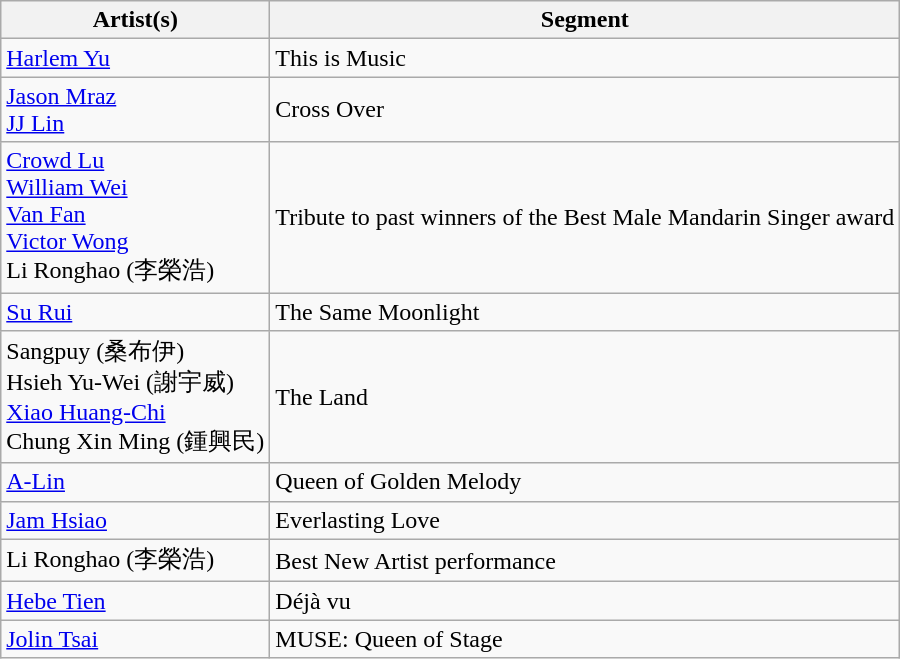<table class="wikitable">
<tr>
<th>Artist(s)</th>
<th>Segment</th>
</tr>
<tr>
<td><a href='#'>Harlem Yu</a></td>
<td>This is Music</td>
</tr>
<tr>
<td><a href='#'>Jason Mraz</a><br><a href='#'>JJ Lin</a></td>
<td>Cross Over</td>
</tr>
<tr>
<td><a href='#'>Crowd Lu</a><br><a href='#'>William Wei</a><br><a href='#'>Van Fan</a><br><a href='#'>Victor Wong</a><br>Li Ronghao (李榮浩)</td>
<td>Tribute to past winners of the Best Male Mandarin Singer award</td>
</tr>
<tr>
<td><a href='#'>Su Rui</a></td>
<td>The Same Moonlight</td>
</tr>
<tr>
<td>Sangpuy (桑布伊)<br>Hsieh Yu-Wei (謝宇威)<br><a href='#'>Xiao Huang-Chi</a><br>Chung Xin Ming (鍾興民)</td>
<td>The Land</td>
</tr>
<tr>
<td><a href='#'>A-Lin</a></td>
<td>Queen of Golden Melody</td>
</tr>
<tr>
<td><a href='#'>Jam Hsiao</a></td>
<td>Everlasting Love</td>
</tr>
<tr>
<td>Li Ronghao (李榮浩)</td>
<td>Best New Artist performance</td>
</tr>
<tr>
<td><a href='#'>Hebe Tien</a></td>
<td>Déjà vu</td>
</tr>
<tr>
<td><a href='#'>Jolin Tsai</a></td>
<td>MUSE: Queen of Stage</td>
</tr>
</table>
